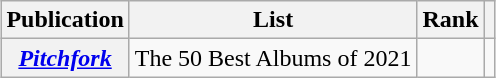<table class="wikitable sortable plainrowheaders" style="margin-left: auto; margin-right: auto; border: none;">
<tr>
<th scope="col">Publication</th>
<th scope="col" class="unsortable">List</th>
<th scope="col" data-sort-type="number">Rank</th>
<th scope="col" class="unsortable"></th>
</tr>
<tr>
<th scope="row"><em><a href='#'>Pitchfork</a></em></th>
<td>The 50 Best Albums of 2021</td>
<td></td>
<td></td>
</tr>
</table>
